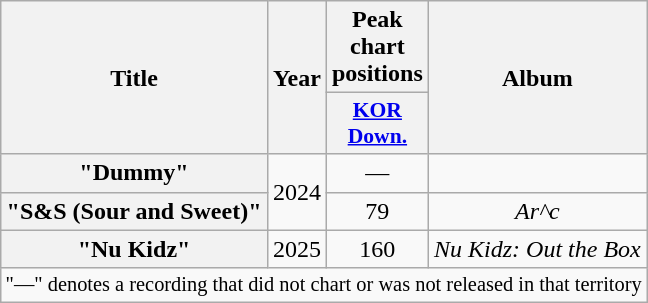<table class="wikitable plainrowheaders" style="text-align:center">
<tr>
<th scope="col" rowspan="2">Title</th>
<th scope="col" rowspan="2">Year</th>
<th scope="col">Peak chart positions</th>
<th scope="col" rowspan="2">Album</th>
</tr>
<tr>
<th scope="col" style="font-size:90%; width:3em"><a href='#'>KOR<br>Down.</a><br></th>
</tr>
<tr>
<th scope="row">"Dummy"</th>
<td rowspan="2">2024</td>
<td>—</td>
<td></td>
</tr>
<tr>
<th scope="row">"S&S (Sour and Sweet)"</th>
<td>79</td>
<td><em>Ar^c</em></td>
</tr>
<tr>
<th scope="row">"Nu Kidz"</th>
<td>2025</td>
<td>160</td>
<td><em>Nu Kidz: Out the Box</em></td>
</tr>
<tr>
<td colspan="5" style="font-size:85%">"—" denotes a recording that did not chart or was not released in that territory</td>
</tr>
</table>
